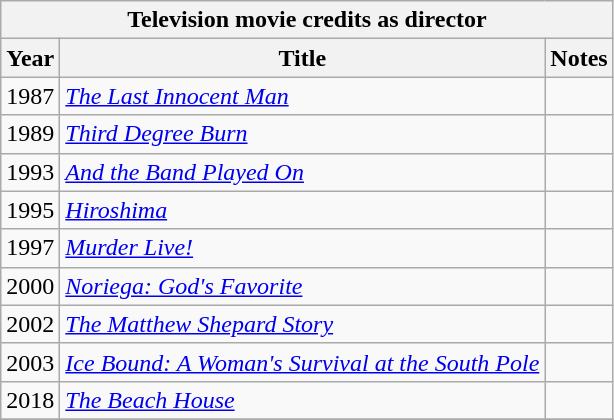<table class="wikitable sortable">
<tr>
<th colspan="3" style="text-align:center">Television movie credits as director</th>
</tr>
<tr>
<th>Year</th>
<th>Title</th>
<th class="unsortable">Notes</th>
</tr>
<tr>
<td>1987</td>
<td data-sort-value="Last Innocent Man, The"><em><a href='#'>The Last Innocent Man</a></em></td>
<td></td>
</tr>
<tr>
<td>1989</td>
<td><em><a href='#'>Third Degree Burn</a></em></td>
<td></td>
</tr>
<tr>
<td>1993</td>
<td><em><a href='#'>And the Band Played On</a></em></td>
<td></td>
</tr>
<tr>
<td>1995</td>
<td><em><a href='#'>Hiroshima</a></em></td>
<td></td>
</tr>
<tr>
<td>1997</td>
<td><em><a href='#'>Murder Live!</a></em></td>
<td></td>
</tr>
<tr>
<td>2000</td>
<td><em><a href='#'>Noriega: God's Favorite</a></em></td>
<td></td>
</tr>
<tr>
<td>2002</td>
<td data-sort-value="Matthew Shepard Story, The"><em><a href='#'>The Matthew Shepard Story</a></em></td>
<td></td>
</tr>
<tr>
<td>2003</td>
<td><em><a href='#'>Ice Bound: A Woman's Survival at the South Pole</a></em></td>
<td></td>
</tr>
<tr>
<td>2018</td>
<td data-sort-value="Beach House, The"><em><a href='#'>The Beach House</a></em></td>
<td></td>
</tr>
<tr>
</tr>
</table>
